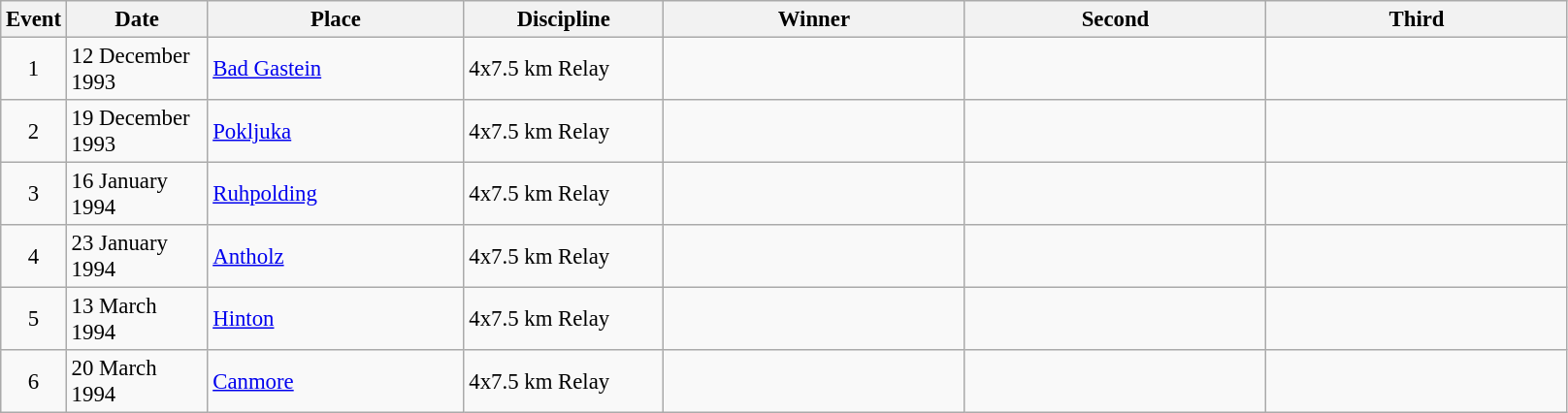<table class="wikitable" style="font-size:95%;">
<tr>
<th width="30">Event</th>
<th width="90">Date</th>
<th width="169">Place</th>
<th width="130">Discipline</th>
<th width="200">Winner</th>
<th width="200">Second</th>
<th width="200">Third</th>
</tr>
<tr>
<td align=center>1</td>
<td>12 December 1993</td>
<td> <a href='#'>Bad Gastein</a></td>
<td>4x7.5 km Relay</td>
<td></td>
<td></td>
<td></td>
</tr>
<tr>
<td align=center>2</td>
<td>19 December 1993</td>
<td> <a href='#'>Pokljuka</a></td>
<td>4x7.5 km Relay</td>
<td></td>
<td></td>
<td></td>
</tr>
<tr>
<td align=center>3</td>
<td>16 January 1994</td>
<td> <a href='#'>Ruhpolding</a></td>
<td>4x7.5 km Relay</td>
<td></td>
<td></td>
<td></td>
</tr>
<tr>
<td align=center>4</td>
<td>23 January 1994</td>
<td> <a href='#'>Antholz</a></td>
<td>4x7.5 km Relay</td>
<td></td>
<td></td>
<td></td>
</tr>
<tr>
<td align=center>5</td>
<td>13 March 1994</td>
<td> <a href='#'>Hinton</a></td>
<td>4x7.5 km Relay</td>
<td></td>
<td></td>
<td></td>
</tr>
<tr>
<td align=center>6</td>
<td>20 March 1994</td>
<td> <a href='#'>Canmore</a></td>
<td>4x7.5 km Relay</td>
<td></td>
<td></td>
<td></td>
</tr>
</table>
